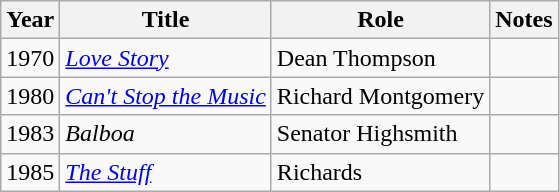<table class="wikitable">
<tr>
<th>Year</th>
<th>Title</th>
<th>Role</th>
<th>Notes</th>
</tr>
<tr>
<td>1970</td>
<td><em><a href='#'>Love Story</a></em></td>
<td>Dean Thompson</td>
<td></td>
</tr>
<tr>
<td>1980</td>
<td><em><a href='#'>Can't Stop the Music</a></em></td>
<td>Richard Montgomery</td>
<td></td>
</tr>
<tr>
<td>1983</td>
<td><em>Balboa</em></td>
<td>Senator Highsmith</td>
<td></td>
</tr>
<tr>
<td>1985</td>
<td><em><a href='#'>The Stuff</a></em></td>
<td>Richards</td>
<td></td>
</tr>
</table>
